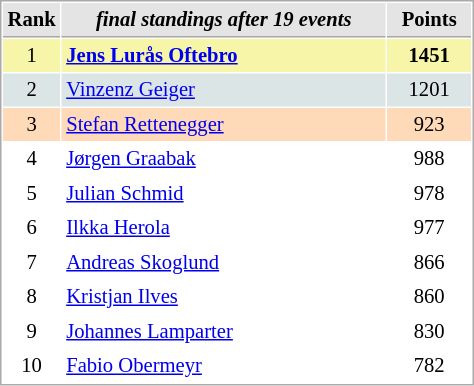<table cellspacing="1" cellpadding="3" style="border:1px solid #AAAAAA;font-size:86%">
<tr style="background-color: #E4E4E4;">
<th style="border-bottom:1px solid #AAAAAA; width: 10px;">Rank</th>
<th style="border-bottom:1px solid #AAAAAA; width: 210px;"><em>final standings after 19 events</em></th>
<th style="border-bottom:1px solid #AAAAAA; width: 50px;">Points</th>
</tr>
<tr style="background:#f7f6a8;">
<td align=center>1</td>
<td> <strong><a href='#'>Jens Lurås Oftebro</a></strong> </td>
<td align=center><strong>1451</strong></td>
</tr>
<tr style="background:#dce5e5;">
<td align=center>2</td>
<td> <a href='#'>Vinzenz Geiger</a></td>
<td align=center>1201</td>
</tr>
<tr style="background:#ffdab9;">
<td align=center>3</td>
<td> <a href='#'>Stefan Rettenegger</a></td>
<td align=center>923</td>
</tr>
<tr>
<td align=center>4</td>
<td> <a href='#'>Jørgen Graabak</a></td>
<td align=center>988</td>
</tr>
<tr>
<td align=center>5</td>
<td> <a href='#'>Julian Schmid</a></td>
<td align=center>978</td>
</tr>
<tr>
<td align=center>6</td>
<td> <a href='#'>Ilkka Herola</a></td>
<td align=center>977</td>
</tr>
<tr>
<td align=center>7</td>
<td> <a href='#'>Andreas Skoglund</a></td>
<td align=center>866</td>
</tr>
<tr>
<td align=center>8</td>
<td> <a href='#'>Kristjan Ilves</a></td>
<td align=center>860</td>
</tr>
<tr>
<td align=center>9</td>
<td> <a href='#'>Johannes Lamparter</a></td>
<td align=center>830</td>
</tr>
<tr>
<td align=center>10</td>
<td> <a href='#'>Fabio Obermeyr</a></td>
<td align=center>782</td>
</tr>
</table>
